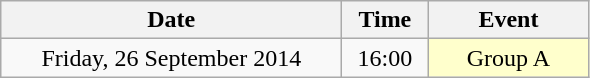<table class = "wikitable" style="text-align:center;">
<tr>
<th width=220>Date</th>
<th width=50>Time</th>
<th width=100>Event</th>
</tr>
<tr>
<td>Friday, 26 September 2014</td>
<td>16:00</td>
<td bgcolor=ffffcc>Group A</td>
</tr>
</table>
